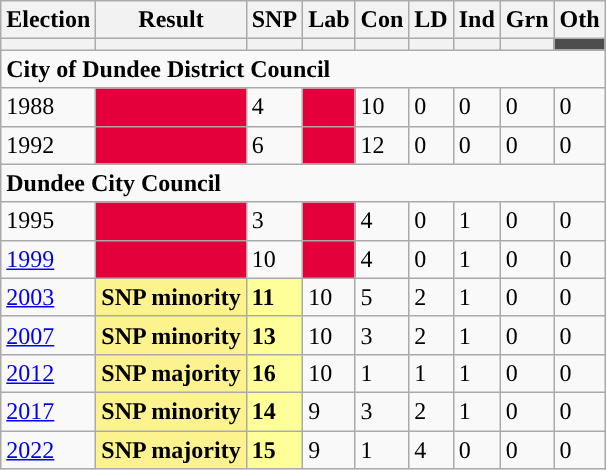<table class="wikitable">
<tr>
<th>Election</th>
<th>Result</th>
<th>SNP</th>
<th>Lab</th>
<th>Con</th>
<th>LD</th>
<th>Ind</th>
<th>Grn</th>
<th>Oth</th>
</tr>
<tr>
<th></th>
<th></th>
<th style="background:"></th>
<th style="background:"></th>
<th style="background:"></th>
<th style="background:"></th>
<th style="background:"></th>
<th style="background:"></th>
<th style="background: #4d4d4d"></th>
</tr>
<tr>
<td colspan="9"><strong>City of Dundee District Council</strong></td>
</tr>
<tr>
<td>1988</td>
<td style="background:#E4003B"></td>
<td>4</td>
<td style="background:#E4003B"></td>
<td>10</td>
<td>0</td>
<td>0</td>
<td>0</td>
<td>0</td>
</tr>
<tr>
<td>1992</td>
<td style="background:#E4003B"></td>
<td>6</td>
<td style="background:#E4003B"></td>
<td>12</td>
<td>0</td>
<td>0</td>
<td>0</td>
<td>0</td>
</tr>
<tr>
<td colspan="9"><strong>Dundee City Council</strong></td>
</tr>
<tr>
<td>1995</td>
<td style="background:#E4003B"></td>
<td>3</td>
<td style="background:#E4003B"></td>
<td>4</td>
<td>0</td>
<td>1</td>
<td>0</td>
<td>0</td>
</tr>
<tr>
<td><a href='#'>1999</a></td>
<td style="background:#E4003B"></td>
<td>10</td>
<td style="background:#E4003B"></td>
<td>4</td>
<td>0</td>
<td>1</td>
<td>0</td>
<td>0</td>
</tr>
<tr>
<td><a href='#'>2003</a></td>
<td style="background:#FDF38E"><strong>SNP minority</strong></td>
<td style="background: #ffff99"><strong>11</strong></td>
<td>10</td>
<td>5</td>
<td>2</td>
<td>1</td>
<td>0</td>
<td>0</td>
</tr>
<tr>
<td><a href='#'>2007</a></td>
<td style="background:#FDF38E"><strong>SNP minority</strong></td>
<td style="background: #ffff99"><strong>13</strong></td>
<td>10</td>
<td>3</td>
<td>2</td>
<td>1</td>
<td>0</td>
<td>0</td>
</tr>
<tr>
<td><a href='#'>2012</a></td>
<td style="background:#FDF38E"><strong>SNP majority</strong></td>
<td style="background: #ffff99"><strong>16</strong></td>
<td>10</td>
<td>1</td>
<td>1</td>
<td>1</td>
<td>0</td>
<td>0</td>
</tr>
<tr>
<td><a href='#'>2017</a></td>
<td style="background:#FDF38E"><strong>SNP minority</strong></td>
<td style="background: #ffff99"><strong>14</strong></td>
<td>9</td>
<td>3</td>
<td>2</td>
<td>1</td>
<td>0</td>
<td>0</td>
</tr>
<tr>
<td><a href='#'>2022</a></td>
<td style="background:#FDF38E"><strong>SNP majority</strong></td>
<td style="background: #ffff99"><strong>15</strong></td>
<td>9</td>
<td>1</td>
<td>4</td>
<td>0</td>
<td>0</td>
<td>0</td>
</tr>
</table>
